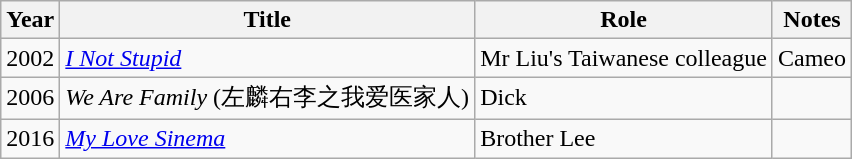<table class="wikitable sortable">
<tr>
<th>Year</th>
<th>Title</th>
<th>Role</th>
<th class="unsortable">Notes</th>
</tr>
<tr>
<td>2002</td>
<td><em><a href='#'>I Not Stupid</a></em></td>
<td>Mr Liu's Taiwanese colleague</td>
<td>Cameo</td>
</tr>
<tr>
<td>2006</td>
<td><em>We Are Family</em> (左麟右李之我爱医家人)</td>
<td>Dick</td>
<td></td>
</tr>
<tr>
<td>2016</td>
<td><em><a href='#'>My Love Sinema</a></em></td>
<td>Brother Lee</td>
<td></td>
</tr>
</table>
